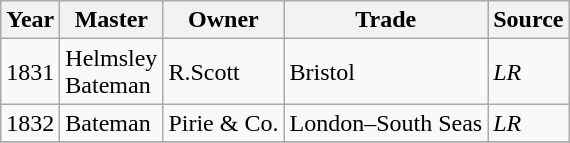<table class="wikitable">
<tr>
<th>Year</th>
<th>Master</th>
<th>Owner</th>
<th>Trade</th>
<th>Source</th>
</tr>
<tr>
<td>1831</td>
<td>Helmsley<br>Bateman</td>
<td>R.Scott</td>
<td>Bristol</td>
<td><em>LR</em></td>
</tr>
<tr>
<td>1832</td>
<td>Bateman</td>
<td>Pirie & Co.</td>
<td>London–South Seas</td>
<td><em>LR</em></td>
</tr>
<tr>
</tr>
</table>
